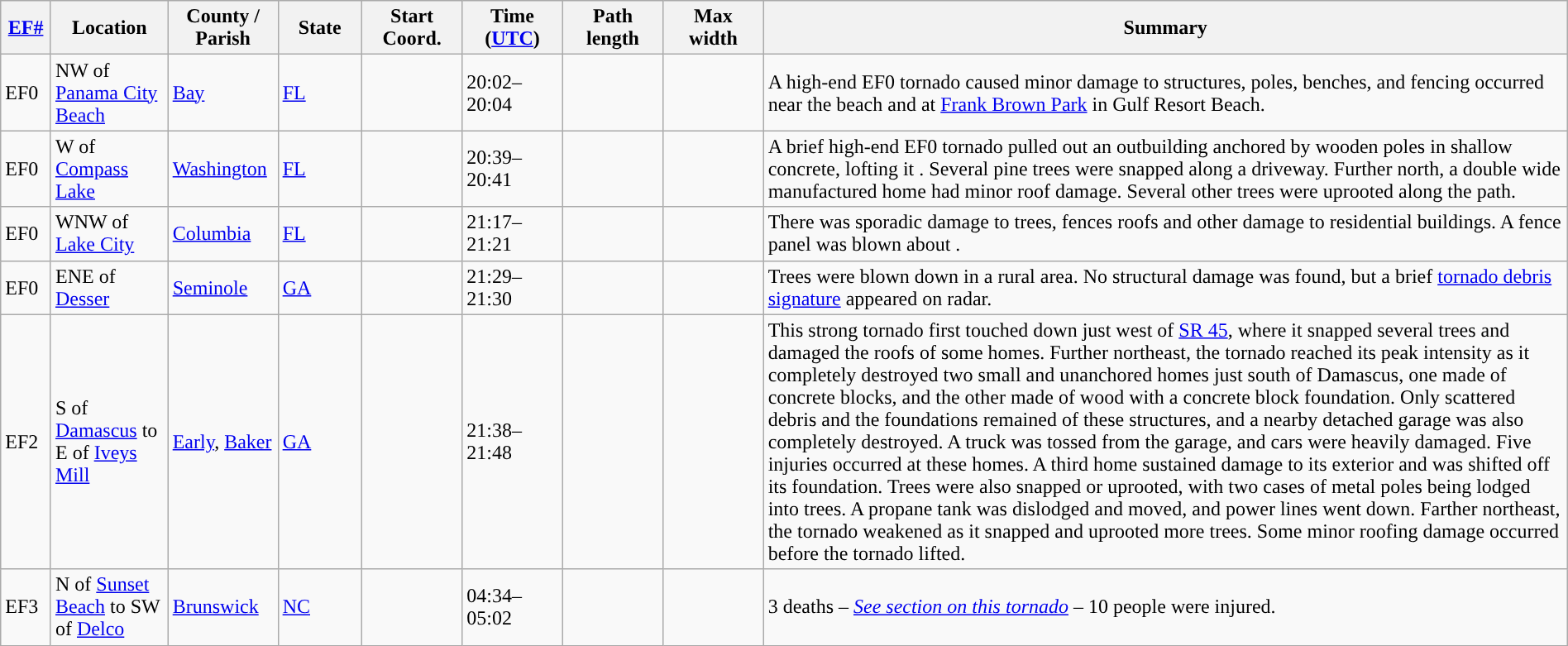<table class="wikitable sortable" style="width:100%;">
<tr>
<th scope="col"  style="width:3%; text-align:center;"><a href='#'>EF#</a></th>
<th scope="col"  style="width:7%; text-align:center;" class="unsortable">Location</th>
<th scope="col"  style="width:6%; text-align:center;" class="unsortable">County / Parish</th>
<th scope="col"  style="width:5%; text-align:center;">State</th>
<th scope="col"  style="width:6%; text-align:center;">Start Coord.</th>
<th scope="col"  style="width:6%; text-align:center;">Time (<a href='#'>UTC</a>)</th>
<th scope="col"  style="width:6%; text-align:center;">Path length</th>
<th scope="col"  style="width:6%; text-align:center;">Max width</th>
<th scope="col" class="unsortable" style="width:48%; text-align:center;">Summary</th>
</tr>
<tr>
<td>EF0</td>
<td>NW of <a href='#'>Panama City Beach</a></td>
<td><a href='#'>Bay</a></td>
<td><a href='#'>FL</a></td>
<td></td>
<td>20:02–20:04</td>
<td></td>
<td></td>
<td>A high-end EF0 tornado caused minor damage to structures, poles, benches, and fencing occurred near the beach and at <a href='#'>Frank Brown Park</a> in Gulf Resort Beach.</td>
</tr>
<tr>
<td>EF0</td>
<td>W of <a href='#'>Compass Lake</a></td>
<td><a href='#'>Washington</a></td>
<td><a href='#'>FL</a></td>
<td></td>
<td>20:39–20:41</td>
<td></td>
<td></td>
<td>A brief high-end EF0 tornado pulled out an outbuilding anchored by wooden poles in shallow concrete, lofting it . Several pine trees were snapped along a driveway. Further north, a double wide manufactured home had minor roof damage. Several other trees were uprooted along the path.</td>
</tr>
<tr>
<td>EF0</td>
<td>WNW of <a href='#'>Lake City</a></td>
<td><a href='#'>Columbia</a></td>
<td><a href='#'>FL</a></td>
<td></td>
<td>21:17–21:21</td>
<td></td>
<td></td>
<td>There was sporadic damage to trees, fences roofs and other damage to residential buildings. A fence panel was blown about .</td>
</tr>
<tr>
<td>EF0</td>
<td>ENE of <a href='#'>Desser</a></td>
<td><a href='#'>Seminole</a></td>
<td><a href='#'>GA</a></td>
<td></td>
<td>21:29–21:30</td>
<td></td>
<td></td>
<td>Trees were blown down in a rural area. No structural damage was found, but a brief <a href='#'>tornado debris signature</a> appeared on radar.</td>
</tr>
<tr>
<td>EF2</td>
<td>S of <a href='#'>Damascus</a> to E of <a href='#'>Iveys Mill</a></td>
<td><a href='#'>Early</a>, <a href='#'>Baker</a></td>
<td><a href='#'>GA</a></td>
<td></td>
<td>21:38–21:48</td>
<td></td>
<td></td>
<td>This strong tornado first touched down just west of <a href='#'>SR 45</a>, where it snapped several trees and damaged the roofs of some homes. Further northeast, the tornado reached its peak intensity as it completely destroyed two small and unanchored homes just south of Damascus, one made of concrete blocks, and the other made of wood with a concrete block foundation. Only scattered debris and the foundations remained of these structures, and a nearby detached garage was also completely destroyed. A truck was tossed from the garage, and cars were heavily damaged. Five injuries occurred at these homes. A third home sustained damage to its exterior and was shifted off its foundation. Trees were also snapped or uprooted, with two cases of metal poles being lodged into trees. A propane tank was dislodged and moved, and power lines went down. Farther northeast, the tornado weakened as it snapped and uprooted more trees. Some minor roofing damage occurred before the tornado lifted.</td>
</tr>
<tr>
<td>EF3</td>
<td>N of <a href='#'>Sunset Beach</a> to SW of <a href='#'>Delco</a></td>
<td><a href='#'>Brunswick</a></td>
<td><a href='#'>NC</a></td>
<td></td>
<td>04:34–05:02</td>
<td></td>
<td></td>
<td>3 deaths – <em><a href='#'>See section on this tornado</a></em> – 10 people were injured.</td>
</tr>
</table>
